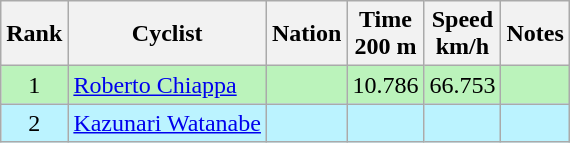<table class="wikitable sortable" style="text-align:center;">
<tr>
<th>Rank</th>
<th>Cyclist</th>
<th>Nation</th>
<th>Time<br>200 m</th>
<th>Speed<br>km/h</th>
<th>Notes</th>
</tr>
<tr bgcolor=bbf3bb>
<td>1</td>
<td align=left><a href='#'>Roberto Chiappa</a></td>
<td align=left></td>
<td>10.786</td>
<td>66.753</td>
<td></td>
</tr>
<tr bgcolor=bbf3ff>
<td>2</td>
<td align=left><a href='#'>Kazunari Watanabe</a></td>
<td align=left></td>
<td></td>
<td></td>
<td></td>
</tr>
</table>
